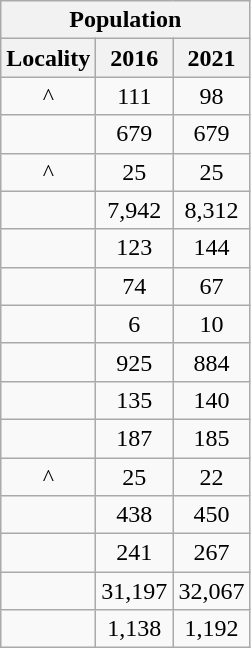<table class="wikitable" style="text-align:center;">
<tr>
<th colspan="3" style="text-align:center; font-weight:bold">Population</th>
</tr>
<tr>
<th style="text-align:center; background:  font-weight:bold">Locality</th>
<th style="text-align:center; background:  font-weight:bold"><strong>2016</strong></th>
<th style="text-align:center; background:  font-weight:bold"><strong>2021</strong></th>
</tr>
<tr>
<td>^</td>
<td>111</td>
<td>98</td>
</tr>
<tr>
<td></td>
<td>679</td>
<td>679</td>
</tr>
<tr>
<td>^</td>
<td>25</td>
<td>25</td>
</tr>
<tr>
<td></td>
<td>7,942</td>
<td>8,312</td>
</tr>
<tr>
<td></td>
<td>123</td>
<td>144</td>
</tr>
<tr>
<td></td>
<td>74</td>
<td>67</td>
</tr>
<tr>
<td></td>
<td>6</td>
<td>10</td>
</tr>
<tr>
<td></td>
<td>925</td>
<td>884</td>
</tr>
<tr>
<td></td>
<td>135</td>
<td>140</td>
</tr>
<tr>
<td></td>
<td>187</td>
<td>185</td>
</tr>
<tr>
<td>^</td>
<td>25</td>
<td>22</td>
</tr>
<tr>
<td></td>
<td>438</td>
<td>450</td>
</tr>
<tr>
<td></td>
<td>241</td>
<td>267</td>
</tr>
<tr>
<td></td>
<td>31,197</td>
<td>32,067</td>
</tr>
<tr>
<td></td>
<td>1,138</td>
<td>1,192</td>
</tr>
</table>
